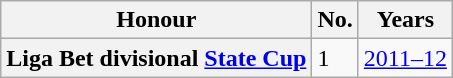<table class="wikitable plainrowheaders">
<tr>
<th scope=col>Honour</th>
<th scope=col>No.</th>
<th scope=col>Years</th>
</tr>
<tr>
<th scope=row>Liga Bet divisional <a href='#'>State Cup</a></th>
<td>1</td>
<td><a href='#'>2011–12</a></td>
</tr>
</table>
